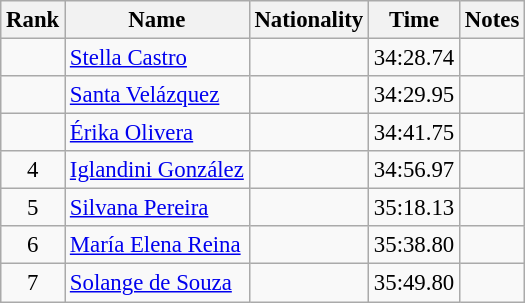<table class="wikitable sortable" style="text-align:center;font-size:95%">
<tr>
<th>Rank</th>
<th>Name</th>
<th>Nationality</th>
<th>Time</th>
<th>Notes</th>
</tr>
<tr>
<td></td>
<td align=left><a href='#'>Stella Castro</a></td>
<td align=left></td>
<td>34:28.74</td>
<td></td>
</tr>
<tr>
<td></td>
<td align=left><a href='#'>Santa Velázquez</a></td>
<td align=left></td>
<td>34:29.95</td>
<td></td>
</tr>
<tr>
<td></td>
<td align=left><a href='#'>Érika Olivera</a></td>
<td align=left></td>
<td>34:41.75</td>
<td></td>
</tr>
<tr>
<td>4</td>
<td align=left><a href='#'>Iglandini González</a></td>
<td align=left></td>
<td>34:56.97</td>
<td></td>
</tr>
<tr>
<td>5</td>
<td align=left><a href='#'>Silvana Pereira</a></td>
<td align=left></td>
<td>35:18.13</td>
<td></td>
</tr>
<tr>
<td>6</td>
<td align=left><a href='#'>María Elena Reina</a></td>
<td align=left></td>
<td>35:38.80</td>
<td></td>
</tr>
<tr>
<td>7</td>
<td align=left><a href='#'>Solange de Souza</a></td>
<td align=left></td>
<td>35:49.80</td>
<td></td>
</tr>
</table>
